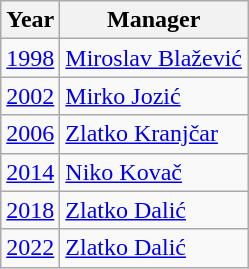<table class="wikitable">
<tr>
<th>Year</th>
<th>Manager</th>
</tr>
<tr>
<td align=center><a href='#'>1998</a></td>
<td> <a href='#'>Miroslav Blažević</a></td>
</tr>
<tr>
<td align=center><a href='#'>2002</a></td>
<td> <a href='#'>Mirko Jozić</a></td>
</tr>
<tr>
<td align=center><a href='#'>2006</a></td>
<td> <a href='#'>Zlatko Kranjčar</a></td>
</tr>
<tr>
<td align=center><a href='#'>2014</a></td>
<td> <a href='#'>Niko Kovač</a></td>
</tr>
<tr>
<td align=center><a href='#'>2018</a></td>
<td> <a href='#'>Zlatko Dalić</a></td>
</tr>
<tr>
<td align=center><a href='#'>2022</a></td>
<td> <a href='#'>Zlatko Dalić</a></td>
</tr>
</table>
